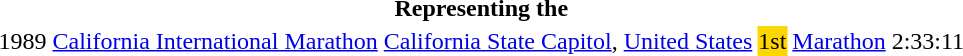<table>
<tr>
<th colspan="6">Representing the </th>
</tr>
<tr>
<td>1989</td>
<td><a href='#'>California International Marathon</a></td>
<td><a href='#'>California State Capitol</a>, <a href='#'>United States</a></td>
<td style="background:gold;">1st</td>
<td><a href='#'>Marathon</a></td>
<td>2:33:11</td>
</tr>
</table>
